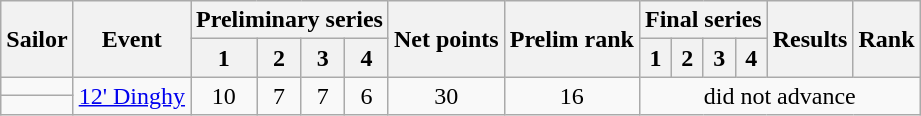<table class="wikitable sortable" style="text-align:center">
<tr>
<th rowspan="2">Sailor</th>
<th rowspan="2">Event</th>
<th colspan=4>Preliminary series</th>
<th rowspan=2>Net points</th>
<th rowspan=2>Prelim rank</th>
<th colspan=4>Final series</th>
<th rowspan=2>Results</th>
<th rowspan=2>Rank</th>
</tr>
<tr>
<th>1</th>
<th>2</th>
<th>3</th>
<th>4</th>
<th>1</th>
<th>2</th>
<th>3</th>
<th>4</th>
</tr>
<tr>
<td align=left></td>
<td align=left rowspan=2><a href='#'>12' Dinghy</a></td>
<td rowspan=2>10 </td>
<td rowspan=2>7</td>
<td rowspan=2>7 </td>
<td rowspan=2>6</td>
<td rowspan=2>30</td>
<td rowspan=2>16</td>
<td colspan=6 rowspan=2>did not advance</td>
</tr>
<tr>
<td align=left></td>
</tr>
</table>
